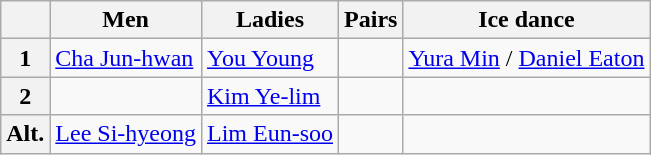<table class="wikitable">
<tr>
<th></th>
<th>Men</th>
<th>Ladies</th>
<th>Pairs</th>
<th>Ice dance</th>
</tr>
<tr>
<th>1</th>
<td><a href='#'>Cha Jun-hwan</a></td>
<td><a href='#'>You Young</a></td>
<td></td>
<td><a href='#'>Yura Min</a> / <a href='#'>Daniel Eaton</a></td>
</tr>
<tr>
<th>2</th>
<td></td>
<td><a href='#'>Kim Ye-lim</a></td>
<td></td>
<td></td>
</tr>
<tr>
<th>Alt.</th>
<td><a href='#'>Lee Si-hyeong</a></td>
<td><a href='#'>Lim Eun-soo</a></td>
<td></td>
<td></td>
</tr>
</table>
